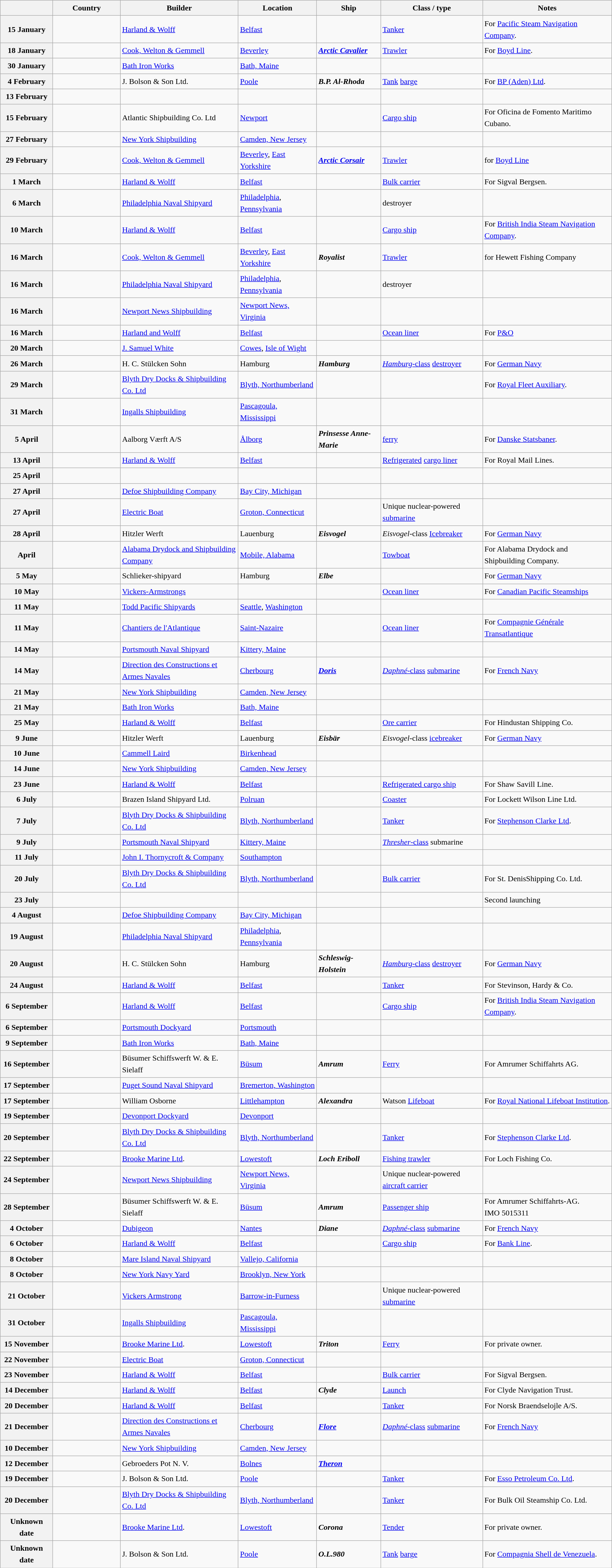<table class="wikitable sortable" style="font-size:1.00em; line-height:1.5em;">
<tr>
<th width="100"></th>
<th width="130">Country</th>
<th>Builder</th>
<th>Location</th>
<th>Ship</th>
<th>Class / type</th>
<th>Notes</th>
</tr>
<tr ---->
<th>15 January</th>
<td></td>
<td><a href='#'>Harland & Wolff</a></td>
<td><a href='#'>Belfast</a></td>
<td><strong></strong></td>
<td><a href='#'>Tanker</a></td>
<td>For <a href='#'>Pacific Steam Navigation Company</a>.</td>
</tr>
<tr>
<th>18 January</th>
<td></td>
<td><a href='#'>Cook, Welton & Gemmell</a></td>
<td><a href='#'>Beverley</a></td>
<td><strong><em><a href='#'>Arctic Cavalier</a></em></strong></td>
<td><a href='#'>Trawler</a></td>
<td>For <a href='#'>Boyd Line</a>.</td>
</tr>
<tr>
<th>30 January</th>
<td></td>
<td><a href='#'>Bath Iron Works</a></td>
<td><a href='#'>Bath, Maine</a></td>
<td><strong></strong></td>
<td></td>
<td></td>
</tr>
<tr ---->
<th>4 February</th>
<td></td>
<td>J. Bolson & Son Ltd.</td>
<td><a href='#'>Poole</a></td>
<td><strong><em>B.P. Al-Rhoda</em></strong></td>
<td><a href='#'>Tank</a> <a href='#'>barge</a></td>
<td>For <a href='#'>BP (Aden) Ltd</a>.</td>
</tr>
<tr>
<th>13 February</th>
<td></td>
<td></td>
<td></td>
<td><strong></strong></td>
<td></td>
<td></td>
</tr>
<tr ---->
<th>15 February</th>
<td></td>
<td>Atlantic Shipbuilding Co. Ltd</td>
<td><a href='#'>Newport</a></td>
<td><strong></strong></td>
<td><a href='#'>Cargo ship</a></td>
<td>For Oficina de Fomento Maritimo Cubano.</td>
</tr>
<tr>
<th>27 February</th>
<td></td>
<td><a href='#'>New York Shipbuilding</a></td>
<td><a href='#'>Camden, New Jersey</a></td>
<td><strong></strong></td>
<td></td>
<td></td>
</tr>
<tr>
<th>29 February</th>
<td></td>
<td><a href='#'>Cook, Welton & Gemmell</a></td>
<td><a href='#'>Beverley</a>, <a href='#'>East Yorkshire</a></td>
<td><strong><em><a href='#'>Arctic Corsair</a></em></strong></td>
<td><a href='#'>Trawler</a></td>
<td>for <a href='#'>Boyd Line</a></td>
</tr>
<tr ---->
<th>1 March</th>
<td></td>
<td><a href='#'>Harland & Wolff</a></td>
<td><a href='#'>Belfast</a></td>
<td><strong></strong></td>
<td><a href='#'>Bulk carrier</a></td>
<td>For Sigval Bergsen.</td>
</tr>
<tr>
<th>6 March</th>
<td></td>
<td><a href='#'>Philadelphia Naval Shipyard</a></td>
<td><a href='#'>Philadelphia</a>, <a href='#'>Pennsylvania</a></td>
<td><strong></strong></td>
<td> destroyer</td>
<td></td>
</tr>
<tr ---->
<th>10 March</th>
<td></td>
<td><a href='#'>Harland & Wolff</a></td>
<td><a href='#'>Belfast</a></td>
<td><strong></strong></td>
<td><a href='#'>Cargo ship</a></td>
<td>For <a href='#'>British India Steam Navigation Company</a>.</td>
</tr>
<tr>
<th>16 March</th>
<td></td>
<td><a href='#'>Cook, Welton & Gemmell</a></td>
<td><a href='#'>Beverley</a>, <a href='#'>East Yorkshire</a></td>
<td><strong><em>Royalist</em></strong></td>
<td><a href='#'>Trawler</a></td>
<td>for Hewett Fishing Company</td>
</tr>
<tr>
<th>16 March</th>
<td></td>
<td><a href='#'>Philadelphia Naval Shipyard</a></td>
<td><a href='#'>Philadelphia</a>, <a href='#'>Pennsylvania</a></td>
<td><strong></strong></td>
<td> destroyer</td>
<td></td>
</tr>
<tr>
<th>16 March</th>
<td></td>
<td><a href='#'>Newport News Shipbuilding</a></td>
<td><a href='#'>Newport News, Virginia</a></td>
<td><strong></strong></td>
<td></td>
<td></td>
</tr>
<tr>
<th>16 March</th>
<td></td>
<td><a href='#'>Harland and Wolff</a></td>
<td><a href='#'>Belfast</a></td>
<td><strong></strong></td>
<td><a href='#'>Ocean liner</a></td>
<td>For <a href='#'>P&O</a></td>
</tr>
<tr>
<th>20 March</th>
<td></td>
<td><a href='#'>J. Samuel White</a></td>
<td><a href='#'>Cowes</a>, <a href='#'>Isle of Wight</a></td>
<td><strong></strong></td>
<td></td>
<td></td>
</tr>
<tr>
<th>26 March</th>
<td></td>
<td>H. C. Stülcken Sohn</td>
<td>Hamburg</td>
<td><strong><em>Hamburg</em></strong></td>
<td><a href='#'><em>Hamburg</em>-class</a> <a href='#'>destroyer</a></td>
<td>For <a href='#'>German Navy</a></td>
</tr>
<tr ---->
<th>29 March</th>
<td></td>
<td><a href='#'>Blyth Dry Docks & Shipbuilding Co. Ltd</a></td>
<td><a href='#'>Blyth, Northumberland</a></td>
<td><strong></strong></td>
<td></td>
<td>For <a href='#'>Royal Fleet Auxiliary</a>.</td>
</tr>
<tr>
<th>31 March</th>
<td></td>
<td><a href='#'>Ingalls Shipbuilding</a></td>
<td><a href='#'>Pascagoula, Mississippi</a></td>
<td><strong></strong></td>
<td></td>
<td></td>
</tr>
<tr>
<th>5 April</th>
<td></td>
<td>Aalborg Værft A/S</td>
<td><a href='#'>Ålborg</a></td>
<td><strong><em>Prinsesse Anne-Marie</em></strong></td>
<td><a href='#'>ferry</a></td>
<td>For <a href='#'>Danske Statsbaner</a>.</td>
</tr>
<tr ---->
<th>13 April</th>
<td></td>
<td><a href='#'>Harland & Wolff</a></td>
<td><a href='#'>Belfast</a></td>
<td><strong></strong></td>
<td><a href='#'>Refrigerated</a> <a href='#'>cargo liner</a></td>
<td>For Royal Mail Lines.</td>
</tr>
<tr>
<th>25 April</th>
<td></td>
<td></td>
<td></td>
<td><strong></strong></td>
<td></td>
<td></td>
</tr>
<tr>
<th>27 April</th>
<td></td>
<td><a href='#'>Defoe Shipbuilding Company</a></td>
<td><a href='#'>Bay City, Michigan</a></td>
<td><strong></strong></td>
<td></td>
<td></td>
</tr>
<tr>
<th>27 April</th>
<td></td>
<td><a href='#'>Electric Boat</a></td>
<td><a href='#'>Groton, Connecticut</a></td>
<td><strong></strong></td>
<td>Unique nuclear-powered <a href='#'>submarine</a></td>
<td></td>
</tr>
<tr>
<th>28 April</th>
<td></td>
<td>Hitzler Werft</td>
<td>Lauenburg</td>
<td><strong><em>Eisvogel</em></strong></td>
<td><em>Eisvogel</em>-class <a href='#'>Icebreaker</a></td>
<td>For <a href='#'>German Navy</a></td>
</tr>
<tr ---->
<th>April</th>
<td></td>
<td><a href='#'>Alabama Drydock and Shipbuilding Company</a></td>
<td><a href='#'>Mobile, Alabama</a></td>
<td><strong></strong></td>
<td><a href='#'>Towboat</a></td>
<td>For Alabama Drydock and Shipbuilding Company.</td>
</tr>
<tr>
<th>5 May</th>
<td></td>
<td>Schlieker-shipyard</td>
<td>Hamburg</td>
<td><strong><em>Elbe</em></strong></td>
<td></td>
<td>For <a href='#'>German Navy</a></td>
</tr>
<tr>
<th>10 May</th>
<td></td>
<td><a href='#'>Vickers-Armstrongs</a></td>
<td></td>
<td><strong></strong></td>
<td><a href='#'>Ocean liner</a></td>
<td>For <a href='#'>Canadian Pacific Steamships</a></td>
</tr>
<tr>
<th>11 May</th>
<td></td>
<td><a href='#'>Todd Pacific Shipyards</a></td>
<td><a href='#'>Seattle</a>, <a href='#'>Washington</a></td>
<td><strong></strong></td>
<td></td>
<td></td>
</tr>
<tr>
<th>11 May</th>
<td></td>
<td><a href='#'>Chantiers de l'Atlantique</a></td>
<td><a href='#'>Saint-Nazaire</a></td>
<td><strong></strong></td>
<td><a href='#'>Ocean liner</a></td>
<td>For <a href='#'>Compagnie Générale Transatlantique</a></td>
</tr>
<tr>
<th>14 May</th>
<td></td>
<td><a href='#'>Portsmouth Naval Shipyard</a></td>
<td><a href='#'>Kittery, Maine</a></td>
<td><strong></strong></td>
<td></td>
<td></td>
</tr>
<tr>
<th>14 May</th>
<td></td>
<td><a href='#'>Direction des Constructions et Armes Navales</a></td>
<td><a href='#'>Cherbourg</a></td>
<td><strong><em><a href='#'>Doris</a></em></strong></td>
<td><a href='#'><em>Daphné</em>-class</a> <a href='#'>submarine</a></td>
<td>For <a href='#'>French Navy</a></td>
</tr>
<tr>
<th>21 May</th>
<td></td>
<td><a href='#'>New York Shipbuilding</a></td>
<td><a href='#'>Camden, New Jersey</a></td>
<td><strong></strong></td>
<td></td>
<td></td>
</tr>
<tr>
<th>21 May</th>
<td></td>
<td><a href='#'>Bath Iron Works</a></td>
<td><a href='#'>Bath, Maine</a></td>
<td><strong></strong></td>
<td></td>
<td></td>
</tr>
<tr ---->
<th>25 May</th>
<td></td>
<td><a href='#'>Harland & Wolff</a></td>
<td><a href='#'>Belfast</a></td>
<td><strong></strong></td>
<td><a href='#'>Ore carrier</a></td>
<td>For Hindustan Shipping Co.</td>
</tr>
<tr>
<th>9 June</th>
<td></td>
<td>Hitzler Werft</td>
<td>Lauenburg</td>
<td><strong><em>Eisbär</em></strong></td>
<td><em>Eisvogel</em>-class <a href='#'>icebreaker</a></td>
<td>For <a href='#'>German Navy</a></td>
</tr>
<tr>
<th>10 June</th>
<td></td>
<td><a href='#'>Cammell Laird</a></td>
<td><a href='#'>Birkenhead</a></td>
<td><strong></strong></td>
<td></td>
<td></td>
</tr>
<tr>
<th>14 June</th>
<td></td>
<td><a href='#'>New York Shipbuilding</a></td>
<td><a href='#'>Camden, New Jersey</a></td>
<td><strong></strong></td>
<td></td>
<td></td>
</tr>
<tr ---->
<th>23 June</th>
<td></td>
<td><a href='#'>Harland & Wolff</a></td>
<td><a href='#'>Belfast</a></td>
<td><strong></strong></td>
<td><a href='#'>Refrigerated cargo ship</a></td>
<td>For Shaw Savill Line.</td>
</tr>
<tr ---->
<th>6 July</th>
<td></td>
<td>Brazen Island Shipyard Ltd.</td>
<td><a href='#'>Polruan</a></td>
<td><strong></strong></td>
<td><a href='#'>Coaster</a></td>
<td>For Lockett Wilson Line Ltd.</td>
</tr>
<tr ---->
<th>7 July</th>
<td></td>
<td><a href='#'>Blyth Dry Docks & Shipbuilding Co. Ltd</a></td>
<td><a href='#'>Blyth, Northumberland</a></td>
<td><strong></strong></td>
<td><a href='#'>Tanker</a></td>
<td>For <a href='#'>Stephenson Clarke Ltd</a>.</td>
</tr>
<tr>
<th>9 July</th>
<td></td>
<td><a href='#'>Portsmouth Naval Shipyard</a></td>
<td><a href='#'>Kittery, Maine</a></td>
<td><strong></strong></td>
<td><a href='#'><em>Thresher</em>-class</a> submarine</td>
<td></td>
</tr>
<tr>
<th>11 July</th>
<td></td>
<td><a href='#'>John I. Thornycroft & Company</a></td>
<td><a href='#'>Southampton</a></td>
<td><strong></strong></td>
<td></td>
<td></td>
</tr>
<tr ---->
<th>20 July</th>
<td></td>
<td><a href='#'>Blyth Dry Docks & Shipbuilding Co. Ltd</a></td>
<td><a href='#'>Blyth, Northumberland</a></td>
<td><strong></strong></td>
<td><a href='#'>Bulk carrier</a></td>
<td>For St. DenisShipping Co. Ltd.</td>
</tr>
<tr>
<th>23 July</th>
<td></td>
<td></td>
<td></td>
<td><strong></strong></td>
<td></td>
<td>Second launching</td>
</tr>
<tr>
<th>4 August</th>
<td></td>
<td><a href='#'>Defoe Shipbuilding Company</a></td>
<td><a href='#'>Bay City, Michigan</a></td>
<td><strong></strong></td>
<td></td>
<td></td>
</tr>
<tr>
<th>19 August</th>
<td></td>
<td><a href='#'>Philadelphia Naval Shipyard</a></td>
<td><a href='#'>Philadelphia</a>, <a href='#'>Pennsylvania</a></td>
<td><strong></strong></td>
<td></td>
<td></td>
</tr>
<tr>
<th>20 August</th>
<td></td>
<td>H. C. Stülcken Sohn</td>
<td>Hamburg</td>
<td><strong><em>Schleswig-Holstein</em></strong></td>
<td><a href='#'><em>Hamburg</em>-class</a> <a href='#'>destroyer</a></td>
<td>For <a href='#'>German Navy</a></td>
</tr>
<tr ---->
<th>24 August</th>
<td></td>
<td><a href='#'>Harland & Wolff</a></td>
<td><a href='#'>Belfast</a></td>
<td><strong></strong></td>
<td><a href='#'>Tanker</a></td>
<td>For Stevinson, Hardy & Co.</td>
</tr>
<tr ---->
<th>6 September</th>
<td></td>
<td><a href='#'>Harland & Wolff</a></td>
<td><a href='#'>Belfast</a></td>
<td><strong></strong></td>
<td><a href='#'>Cargo ship</a></td>
<td>For <a href='#'>British India Steam Navigation Company</a>.</td>
</tr>
<tr>
<th>6 September</th>
<td></td>
<td><a href='#'>Portsmouth Dockyard</a></td>
<td><a href='#'>Portsmouth</a></td>
<td><strong></strong></td>
<td></td>
<td></td>
</tr>
<tr>
<th>9 September</th>
<td></td>
<td><a href='#'>Bath Iron Works</a></td>
<td><a href='#'>Bath, Maine</a></td>
<td><strong></strong></td>
<td></td>
<td></td>
</tr>
<tr>
<th>16 September</th>
<td></td>
<td>Büsumer Schiffswerft W. & E. Sielaff</td>
<td><a href='#'>Büsum</a></td>
<td><strong><em>Amrum</em></strong></td>
<td><a href='#'>Ferry</a></td>
<td>For Amrumer Schiffahrts AG.</td>
</tr>
<tr>
<th>17 September</th>
<td></td>
<td><a href='#'>Puget Sound Naval Shipyard</a></td>
<td><a href='#'>Bremerton, Washington</a></td>
<td><strong></strong></td>
<td></td>
<td></td>
</tr>
<tr>
<th>17 September</th>
<td></td>
<td>William Osborne</td>
<td><a href='#'>Littlehampton</a></td>
<td><strong><em>Alexandra</em></strong></td>
<td>Watson <a href='#'>Lifeboat</a></td>
<td>For <a href='#'>Royal National Lifeboat Institution</a>.</td>
</tr>
<tr>
<th>19 September</th>
<td></td>
<td><a href='#'>Devonport Dockyard</a></td>
<td><a href='#'>Devonport</a></td>
<td><strong></strong></td>
<td></td>
<td></td>
</tr>
<tr ---->
<th>20 September</th>
<td></td>
<td><a href='#'>Blyth Dry Docks & Shipbuilding Co. Ltd</a></td>
<td><a href='#'>Blyth, Northumberland</a></td>
<td><strong></strong></td>
<td><a href='#'>Tanker</a></td>
<td>For <a href='#'>Stephenson Clarke Ltd</a>.</td>
</tr>
<tr ---->
<th>22 September</th>
<td></td>
<td><a href='#'>Brooke Marine Ltd</a>.</td>
<td><a href='#'>Lowestoft</a></td>
<td><strong><em>Loch Eriboll</em></strong></td>
<td><a href='#'>Fishing trawler</a></td>
<td>For Loch Fishing Co.</td>
</tr>
<tr>
<th>24 September</th>
<td></td>
<td><a href='#'>Newport News Shipbuilding</a></td>
<td><a href='#'>Newport News, Virginia</a></td>
<td><strong></strong></td>
<td>Unique nuclear-powered <a href='#'>aircraft carrier</a></td>
<td></td>
</tr>
<tr>
<th>28 September</th>
<td></td>
<td>Büsumer Schiffswerft W. & E. Sielaff</td>
<td><a href='#'>Büsum</a></td>
<td><strong><em>Amrum</em></strong></td>
<td><a href='#'>Passenger ship</a></td>
<td>For Amrumer Schiffahrts-AG.<br>IMO 5015311</td>
</tr>
<tr>
<th>4 October</th>
<td></td>
<td><a href='#'>Dubigeon</a></td>
<td><a href='#'>Nantes</a></td>
<td><strong><em>Diane</em></strong></td>
<td><a href='#'><em>Daphné</em>-class</a> <a href='#'>submarine</a></td>
<td>For <a href='#'>French Navy</a></td>
</tr>
<tr ---->
<th>6 October</th>
<td></td>
<td><a href='#'>Harland & Wolff</a></td>
<td><a href='#'>Belfast</a></td>
<td><strong></strong></td>
<td><a href='#'>Cargo ship</a></td>
<td>For <a href='#'>Bank Line</a>.</td>
</tr>
<tr>
<th>8 October</th>
<td></td>
<td><a href='#'>Mare Island Naval Shipyard</a></td>
<td><a href='#'>Vallejo, California</a></td>
<td><strong></strong></td>
<td></td>
<td></td>
</tr>
<tr>
<th>8 October</th>
<td></td>
<td><a href='#'>New York Navy Yard</a></td>
<td><a href='#'>Brooklyn, New York</a></td>
<td><strong></strong></td>
<td></td>
<td></td>
</tr>
<tr>
<th>21 October</th>
<td></td>
<td><a href='#'>Vickers Armstrong</a></td>
<td><a href='#'>Barrow-in-Furness</a></td>
<td><strong></strong></td>
<td>Unique nuclear-powered <a href='#'>submarine</a></td>
<td></td>
</tr>
<tr>
<th>31 October</th>
<td></td>
<td><a href='#'>Ingalls Shipbuilding</a></td>
<td><a href='#'>Pascagoula, Mississippi</a></td>
<td><strong></strong></td>
<td></td>
<td></td>
</tr>
<tr ---->
<th>15 November</th>
<td></td>
<td><a href='#'>Brooke Marine Ltd</a>.</td>
<td><a href='#'>Lowestoft</a></td>
<td><strong><em>Triton</em></strong></td>
<td><a href='#'>Ferry</a></td>
<td>For private owner.</td>
</tr>
<tr>
<th>22 November</th>
<td></td>
<td><a href='#'>Electric Boat</a></td>
<td><a href='#'>Groton, Connecticut</a></td>
<td><strong></strong></td>
<td></td>
<td></td>
</tr>
<tr ---->
<th>23 November</th>
<td></td>
<td><a href='#'>Harland & Wolff</a></td>
<td><a href='#'>Belfast</a></td>
<td><strong></strong></td>
<td><a href='#'>Bulk carrier</a></td>
<td>For Sigval Bergsen.</td>
</tr>
<tr ---->
<th>14 December</th>
<td></td>
<td><a href='#'>Harland & Wolff</a></td>
<td><a href='#'>Belfast</a></td>
<td><strong><em>Clyde</em></strong></td>
<td><a href='#'>Launch</a></td>
<td>For Clyde Navigation Trust.</td>
</tr>
<tr ---->
<th>20 December</th>
<td></td>
<td><a href='#'>Harland & Wolff</a></td>
<td><a href='#'>Belfast</a></td>
<td><strong></strong></td>
<td><a href='#'>Tanker</a></td>
<td>For Norsk Braendselojle A/S.</td>
</tr>
<tr>
<th>21 December</th>
<td></td>
<td><a href='#'>Direction des Constructions et Armes Navales</a></td>
<td><a href='#'>Cherbourg</a></td>
<td><strong><em><a href='#'>Flore</a></em></strong></td>
<td><a href='#'><em>Daphné</em>-class</a> <a href='#'>submarine</a></td>
<td>For <a href='#'>French Navy</a></td>
</tr>
<tr>
<th>10 December</th>
<td></td>
<td><a href='#'>New York Shipbuilding</a></td>
<td><a href='#'>Camden, New Jersey</a></td>
<td><strong></strong></td>
<td></td>
<td></td>
</tr>
<tr>
<th>12 December</th>
<td></td>
<td>Gebroeders Pot N. V.</td>
<td><a href='#'>Bolnes</a></td>
<td><strong><em><a href='#'>Theron</a></em></strong></td>
<td></td>
<td></td>
</tr>
<tr ---->
<th>19 December</th>
<td></td>
<td>J. Bolson & Son Ltd.</td>
<td><a href='#'>Poole</a></td>
<td><strong></strong></td>
<td><a href='#'>Tanker</a></td>
<td>For <a href='#'>Esso Petroleum Co. Ltd</a>.</td>
</tr>
<tr ---->
<th>20 December</th>
<td></td>
<td><a href='#'>Blyth Dry Docks & Shipbuilding Co. Ltd</a></td>
<td><a href='#'>Blyth, Northumberland</a></td>
<td><strong></strong></td>
<td><a href='#'>Tanker</a></td>
<td>For Bulk Oil Steamship Co. Ltd.</td>
</tr>
<tr ---->
<th>Unknown date</th>
<td></td>
<td><a href='#'>Brooke Marine Ltd</a>.</td>
<td><a href='#'>Lowestoft</a></td>
<td><strong><em>Corona</em></strong></td>
<td><a href='#'>Tender</a></td>
<td>For private owner.</td>
</tr>
<tr ---->
<th>Unknown date</th>
<td></td>
<td>J. Bolson & Son Ltd.</td>
<td><a href='#'>Poole</a></td>
<td><strong><em>O.L.980</em></strong></td>
<td><a href='#'>Tank</a> <a href='#'>barge</a></td>
<td>For <a href='#'>Compagnia Shell de Venezuela</a>.</td>
</tr>
</table>
